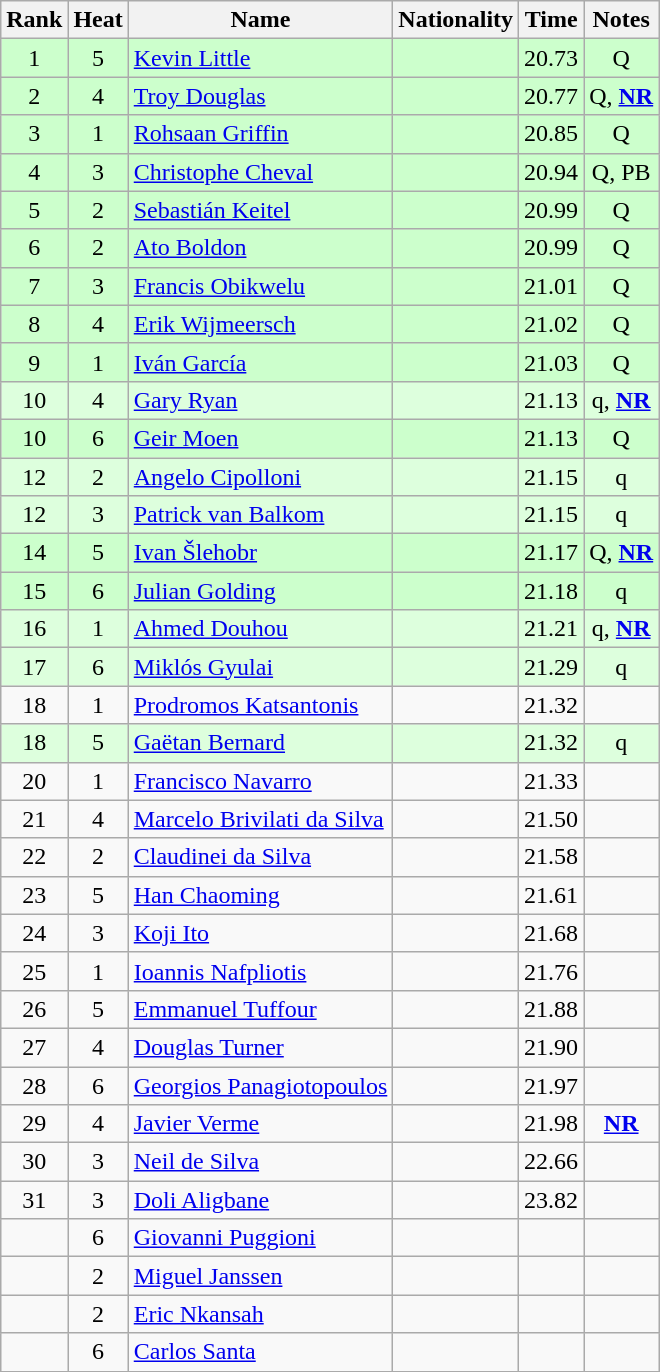<table class="wikitable sortable" style="text-align:center">
<tr>
<th>Rank</th>
<th>Heat</th>
<th>Name</th>
<th>Nationality</th>
<th>Time</th>
<th>Notes</th>
</tr>
<tr bgcolor=ccffcc>
<td>1</td>
<td>5</td>
<td align="left"><a href='#'>Kevin Little</a></td>
<td align=left></td>
<td>20.73</td>
<td>Q</td>
</tr>
<tr bgcolor=ccffcc>
<td>2</td>
<td>4</td>
<td align="left"><a href='#'>Troy Douglas</a></td>
<td align=left></td>
<td>20.77</td>
<td>Q, <strong><a href='#'>NR</a></strong></td>
</tr>
<tr bgcolor=ccffcc>
<td>3</td>
<td>1</td>
<td align="left"><a href='#'>Rohsaan Griffin</a></td>
<td align=left></td>
<td>20.85</td>
<td>Q</td>
</tr>
<tr bgcolor=ccffcc>
<td>4</td>
<td>3</td>
<td align="left"><a href='#'>Christophe Cheval</a></td>
<td align=left></td>
<td>20.94</td>
<td>Q, PB</td>
</tr>
<tr bgcolor=ccffcc>
<td>5</td>
<td>2</td>
<td align="left"><a href='#'>Sebastián Keitel</a></td>
<td align=left></td>
<td>20.99</td>
<td>Q</td>
</tr>
<tr bgcolor=ccffcc>
<td>6</td>
<td>2</td>
<td align="left"><a href='#'>Ato Boldon</a></td>
<td align=left></td>
<td>20.99</td>
<td>Q</td>
</tr>
<tr bgcolor=ccffcc>
<td>7</td>
<td>3</td>
<td align="left"><a href='#'>Francis Obikwelu</a></td>
<td align=left></td>
<td>21.01</td>
<td>Q</td>
</tr>
<tr bgcolor=ccffcc>
<td>8</td>
<td>4</td>
<td align="left"><a href='#'>Erik Wijmeersch</a></td>
<td align=left></td>
<td>21.02</td>
<td>Q</td>
</tr>
<tr bgcolor=ccffcc>
<td>9</td>
<td>1</td>
<td align="left"><a href='#'>Iván García</a></td>
<td align=left></td>
<td>21.03</td>
<td>Q</td>
</tr>
<tr bgcolor=ddffdd>
<td>10</td>
<td>4</td>
<td align="left"><a href='#'>Gary Ryan</a></td>
<td align=left></td>
<td>21.13</td>
<td>q, <strong><a href='#'>NR</a></strong></td>
</tr>
<tr bgcolor=ccffcc>
<td>10</td>
<td>6</td>
<td align="left"><a href='#'>Geir Moen</a></td>
<td align=left></td>
<td>21.13</td>
<td>Q</td>
</tr>
<tr bgcolor=ddffdd>
<td>12</td>
<td>2</td>
<td align="left"><a href='#'>Angelo Cipolloni</a></td>
<td align=left></td>
<td>21.15</td>
<td>q</td>
</tr>
<tr bgcolor=ddffdd>
<td>12</td>
<td>3</td>
<td align="left"><a href='#'>Patrick van Balkom</a></td>
<td align=left></td>
<td>21.15</td>
<td>q</td>
</tr>
<tr bgcolor=ccffcc>
<td>14</td>
<td>5</td>
<td align="left"><a href='#'>Ivan Šlehobr</a></td>
<td align=left></td>
<td>21.17</td>
<td>Q, <strong><a href='#'>NR</a></strong></td>
</tr>
<tr bgcolor=ccffcc>
<td>15</td>
<td>6</td>
<td align="left"><a href='#'>Julian Golding</a></td>
<td align=left></td>
<td>21.18</td>
<td>q</td>
</tr>
<tr bgcolor=ddffdd>
<td>16</td>
<td>1</td>
<td align="left"><a href='#'>Ahmed Douhou</a></td>
<td align=left></td>
<td>21.21</td>
<td>q, <strong><a href='#'>NR</a></strong></td>
</tr>
<tr bgcolor=ddffdd>
<td>17</td>
<td>6</td>
<td align="left"><a href='#'>Miklós Gyulai</a></td>
<td align=left></td>
<td>21.29</td>
<td>q</td>
</tr>
<tr>
<td>18</td>
<td>1</td>
<td align="left"><a href='#'>Prodromos Katsantonis</a></td>
<td align=left></td>
<td>21.32</td>
<td></td>
</tr>
<tr bgcolor=ddffdd>
<td>18</td>
<td>5</td>
<td align="left"><a href='#'>Gaëtan Bernard</a></td>
<td align=left></td>
<td>21.32</td>
<td>q</td>
</tr>
<tr>
<td>20</td>
<td>1</td>
<td align="left"><a href='#'>Francisco Navarro</a></td>
<td align=left></td>
<td>21.33</td>
<td></td>
</tr>
<tr>
<td>21</td>
<td>4</td>
<td align="left"><a href='#'>Marcelo Brivilati da Silva</a></td>
<td align=left></td>
<td>21.50</td>
<td></td>
</tr>
<tr>
<td>22</td>
<td>2</td>
<td align="left"><a href='#'>Claudinei da Silva</a></td>
<td align=left></td>
<td>21.58</td>
<td></td>
</tr>
<tr>
<td>23</td>
<td>5</td>
<td align="left"><a href='#'>Han Chaoming</a></td>
<td align=left></td>
<td>21.61</td>
<td></td>
</tr>
<tr>
<td>24</td>
<td>3</td>
<td align="left"><a href='#'>Koji Ito</a></td>
<td align=left></td>
<td>21.68</td>
<td></td>
</tr>
<tr>
<td>25</td>
<td>1</td>
<td align="left"><a href='#'>Ioannis Nafpliotis</a></td>
<td align=left></td>
<td>21.76</td>
<td></td>
</tr>
<tr>
<td>26</td>
<td>5</td>
<td align="left"><a href='#'>Emmanuel Tuffour</a></td>
<td align=left></td>
<td>21.88</td>
<td></td>
</tr>
<tr>
<td>27</td>
<td>4</td>
<td align="left"><a href='#'>Douglas Turner</a></td>
<td align=left></td>
<td>21.90</td>
<td></td>
</tr>
<tr>
<td>28</td>
<td>6</td>
<td align="left"><a href='#'>Georgios Panagiotopoulos</a></td>
<td align=left></td>
<td>21.97</td>
<td></td>
</tr>
<tr>
<td>29</td>
<td>4</td>
<td align="left"><a href='#'>Javier Verme</a></td>
<td align=left></td>
<td>21.98</td>
<td><strong><a href='#'>NR</a></strong></td>
</tr>
<tr>
<td>30</td>
<td>3</td>
<td align="left"><a href='#'>Neil de Silva</a></td>
<td align=left></td>
<td>22.66</td>
<td></td>
</tr>
<tr>
<td>31</td>
<td>3</td>
<td align="left"><a href='#'>Doli Aligbane</a></td>
<td align=left></td>
<td>23.82</td>
<td></td>
</tr>
<tr>
<td></td>
<td>6</td>
<td align="left"><a href='#'>Giovanni Puggioni</a></td>
<td align=left></td>
<td></td>
<td></td>
</tr>
<tr>
<td></td>
<td>2</td>
<td align="left"><a href='#'>Miguel Janssen</a></td>
<td align=left></td>
<td></td>
<td></td>
</tr>
<tr>
<td></td>
<td>2</td>
<td align="left"><a href='#'>Eric Nkansah</a></td>
<td align=left></td>
<td></td>
<td></td>
</tr>
<tr>
<td></td>
<td>6</td>
<td align="left"><a href='#'>Carlos Santa</a></td>
<td align=left></td>
<td></td>
<td></td>
</tr>
</table>
